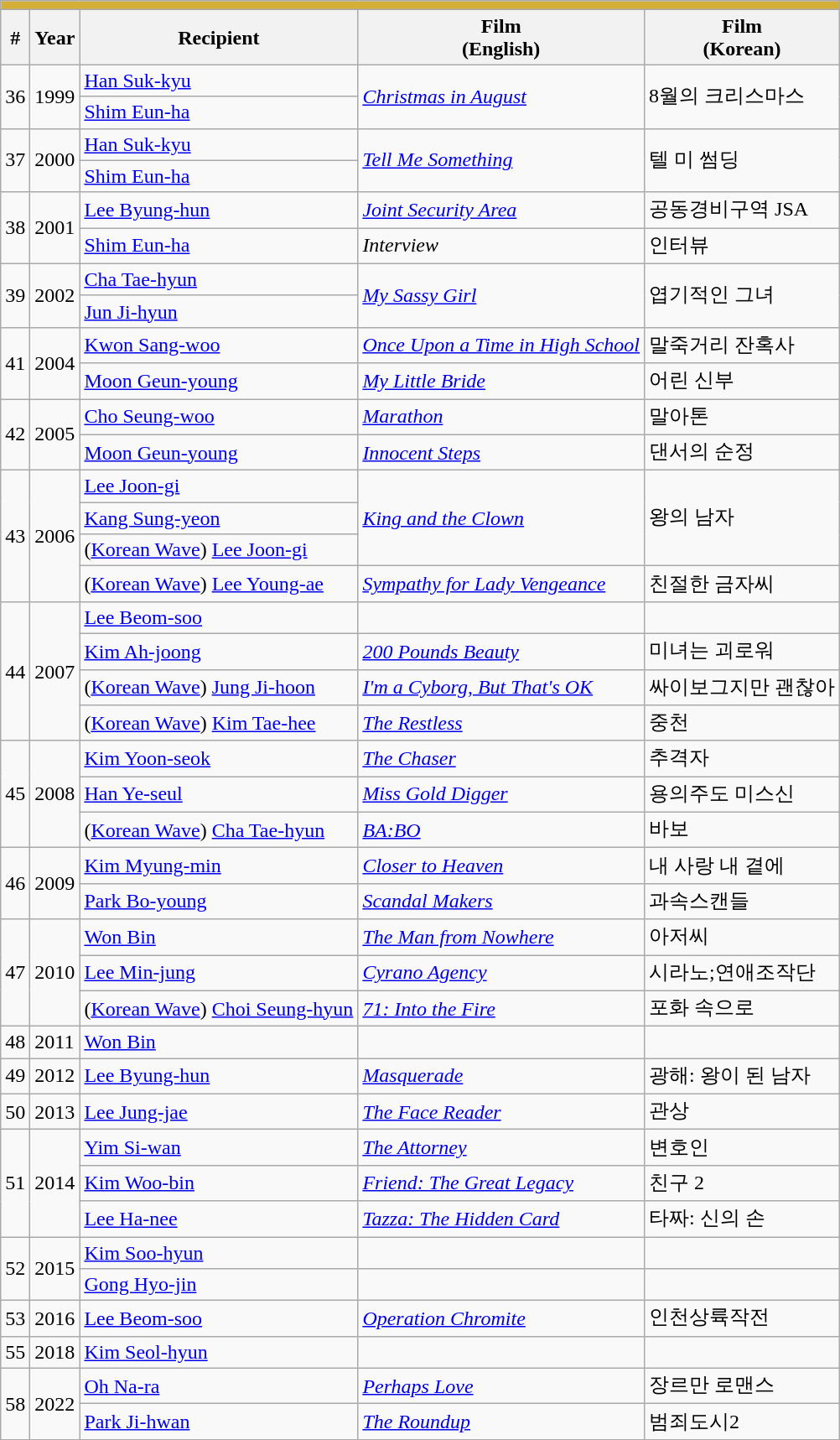<table class="wikitable collapsible collapsed">
<tr>
<th colspan="5" style="background: #D4AF37;"></th>
</tr>
<tr>
<th>#</th>
<th>Year</th>
<th>Recipient</th>
<th>Film<br>(English)</th>
<th>Film<br>(Korean)</th>
</tr>
<tr>
<td rowspan="2">36</td>
<td rowspan="2">1999</td>
<td><a href='#'>Han Suk-kyu</a></td>
<td rowspan="2"><em><a href='#'>Christmas in August</a></em></td>
<td rowspan="2">8월의 크리스마스</td>
</tr>
<tr>
<td><a href='#'>Shim Eun-ha</a></td>
</tr>
<tr>
<td rowspan="2">37</td>
<td rowspan="2">2000</td>
<td><a href='#'>Han Suk-kyu</a></td>
<td rowspan="2"><em><a href='#'>Tell Me Something</a></em></td>
<td rowspan="2">텔 미 썸딩</td>
</tr>
<tr>
<td><a href='#'>Shim Eun-ha</a></td>
</tr>
<tr>
<td rowspan="2">38</td>
<td rowspan="2">2001</td>
<td><a href='#'>Lee Byung-hun</a></td>
<td><em><a href='#'>Joint Security Area</a></em></td>
<td>공동경비구역 JSA</td>
</tr>
<tr>
<td><a href='#'>Shim Eun-ha</a></td>
<td><em>Interview</em></td>
<td>인터뷰</td>
</tr>
<tr>
<td rowspan="2">39</td>
<td rowspan="2">2002</td>
<td><a href='#'>Cha Tae-hyun</a></td>
<td rowspan="2"><em><a href='#'>My Sassy Girl</a></em></td>
<td rowspan="2">엽기적인 그녀</td>
</tr>
<tr>
<td><a href='#'>Jun Ji-hyun</a></td>
</tr>
<tr>
<td rowspan="2">41</td>
<td rowspan="2">2004</td>
<td><a href='#'>Kwon Sang-woo</a></td>
<td><em><a href='#'>Once Upon a Time in High School</a></em></td>
<td>말죽거리 잔혹사</td>
</tr>
<tr>
<td><a href='#'>Moon Geun-young</a></td>
<td><em><a href='#'>My Little Bride</a></em></td>
<td>어린 신부</td>
</tr>
<tr>
<td rowspan="2">42</td>
<td rowspan="2">2005</td>
<td><a href='#'>Cho Seung-woo</a></td>
<td><em><a href='#'>Marathon</a></em></td>
<td>말아톤</td>
</tr>
<tr>
<td><a href='#'>Moon Geun-young</a></td>
<td><em><a href='#'>Innocent Steps</a></em></td>
<td>댄서의 순정</td>
</tr>
<tr>
<td rowspan="4">43</td>
<td rowspan="4">2006</td>
<td><a href='#'>Lee Joon-gi</a></td>
<td rowspan="3"><em><a href='#'>King and the Clown</a></em></td>
<td rowspan="3">왕의 남자</td>
</tr>
<tr>
<td><a href='#'>Kang Sung-yeon</a></td>
</tr>
<tr>
<td>(<a href='#'>Korean Wave</a>) <a href='#'>Lee Joon-gi</a></td>
</tr>
<tr>
<td>(<a href='#'>Korean Wave</a>) <a href='#'>Lee Young-ae</a></td>
<td><em><a href='#'>Sympathy for Lady Vengeance</a></em></td>
<td>친절한 금자씨</td>
</tr>
<tr>
<td rowspan="4">44</td>
<td rowspan="4">2007</td>
<td><a href='#'>Lee Beom-soo</a></td>
<td></td>
<td></td>
</tr>
<tr>
<td><a href='#'>Kim Ah-joong</a></td>
<td><em><a href='#'>200 Pounds Beauty</a></em></td>
<td>미녀는 괴로워</td>
</tr>
<tr>
<td>(<a href='#'>Korean Wave</a>) <a href='#'>Jung Ji-hoon</a></td>
<td><em><a href='#'>I'm a Cyborg, But That's OK</a></em></td>
<td>싸이보그지만 괜찮아</td>
</tr>
<tr>
<td>(<a href='#'>Korean Wave</a>) <a href='#'>Kim Tae-hee</a></td>
<td><em><a href='#'>The Restless</a></em></td>
<td>중천</td>
</tr>
<tr>
<td rowspan="3">45</td>
<td rowspan="3">2008</td>
<td><a href='#'>Kim Yoon-seok</a></td>
<td><em><a href='#'>The Chaser</a></em></td>
<td>추격자</td>
</tr>
<tr>
<td><a href='#'>Han Ye-seul</a></td>
<td><em><a href='#'>Miss Gold Digger</a></em></td>
<td>용의주도 미스신</td>
</tr>
<tr>
<td>(<a href='#'>Korean Wave</a>) <a href='#'>Cha Tae-hyun</a></td>
<td><em><a href='#'>BA:BO</a></em></td>
<td>바보</td>
</tr>
<tr>
<td rowspan="2">46</td>
<td rowspan="2">2009</td>
<td><a href='#'>Kim Myung-min</a></td>
<td><em><a href='#'>Closer to Heaven</a></em></td>
<td>내 사랑 내 곁에</td>
</tr>
<tr>
<td><a href='#'>Park Bo-young</a></td>
<td><em><a href='#'>Scandal Makers</a></em></td>
<td>과속스캔들</td>
</tr>
<tr>
<td rowspan="3">47</td>
<td rowspan="3">2010</td>
<td><a href='#'>Won Bin</a></td>
<td><em><a href='#'>The Man from Nowhere</a></em></td>
<td>아저씨</td>
</tr>
<tr>
<td><a href='#'>Lee Min-jung</a></td>
<td><em><a href='#'>Cyrano Agency</a></em></td>
<td>시라노;연애조작단</td>
</tr>
<tr>
<td>(<a href='#'>Korean Wave</a>) <a href='#'>Choi Seung-hyun</a></td>
<td><em><a href='#'>71: Into the Fire</a></em></td>
<td>포화 속으로</td>
</tr>
<tr>
<td>48</td>
<td>2011</td>
<td><a href='#'>Won Bin</a></td>
<td></td>
<td></td>
</tr>
<tr>
<td>49</td>
<td>2012</td>
<td><a href='#'>Lee Byung-hun</a></td>
<td><em><a href='#'>Masquerade</a></em></td>
<td>광해: 왕이 된 남자</td>
</tr>
<tr>
<td>50</td>
<td>2013</td>
<td><a href='#'>Lee Jung-jae</a></td>
<td><em><a href='#'>The Face Reader</a></em></td>
<td>관상</td>
</tr>
<tr>
<td rowspan="3">51</td>
<td rowspan="3">2014</td>
<td><a href='#'>Yim Si-wan</a></td>
<td><em><a href='#'>The Attorney</a></em></td>
<td>변호인</td>
</tr>
<tr>
<td><a href='#'>Kim Woo-bin</a></td>
<td><em><a href='#'>Friend: The Great Legacy</a></em></td>
<td>친구 2</td>
</tr>
<tr>
<td><a href='#'>Lee Ha-nee</a></td>
<td><em><a href='#'>Tazza: The Hidden Card</a></em></td>
<td>타짜: 신의 손</td>
</tr>
<tr>
<td rowspan="2">52</td>
<td rowspan="2">2015</td>
<td><a href='#'>Kim Soo-hyun</a></td>
<td></td>
<td></td>
</tr>
<tr>
<td><a href='#'>Gong Hyo-jin</a></td>
<td></td>
<td></td>
</tr>
<tr>
<td>53</td>
<td>2016</td>
<td><a href='#'>Lee Beom-soo</a></td>
<td><em><a href='#'>Operation Chromite</a></em></td>
<td>인천상륙작전</td>
</tr>
<tr>
<td>55</td>
<td>2018</td>
<td><a href='#'>Kim Seol-hyun</a></td>
<td></td>
<td></td>
</tr>
<tr>
<td rowspan="2">58</td>
<td rowspan="2">2022</td>
<td><a href='#'>Oh Na-ra</a></td>
<td><em><a href='#'>Perhaps Love</a></em></td>
<td>장르만 로맨스</td>
</tr>
<tr>
<td><a href='#'>Park Ji-hwan</a></td>
<td><em><a href='#'>The Roundup</a></em></td>
<td>범죄도시2</td>
</tr>
</table>
